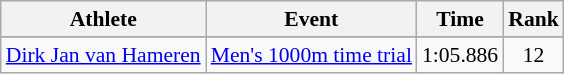<table class=wikitable style="font-size:90%">
<tr>
<th>Athlete</th>
<th>Event</th>
<th>Time</th>
<th>Rank</th>
</tr>
<tr align=center>
</tr>
<tr align=center>
<td><a href='#'>Dirk Jan van Hameren</a></td>
<td><a href='#'>Men's 1000m time trial</a></td>
<td>1:05.886</td>
<td>12</td>
</tr>
</table>
